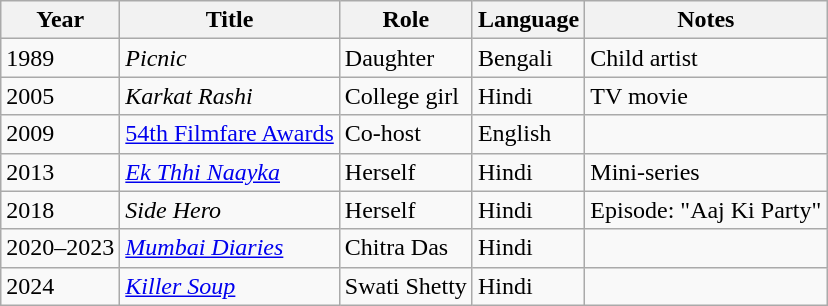<table class="wikitable sortable">
<tr>
<th>Year</th>
<th>Title</th>
<th>Role</th>
<th>Language</th>
<th>Notes</th>
</tr>
<tr>
<td>1989</td>
<td><em>Picnic</em></td>
<td>Daughter</td>
<td>Bengali</td>
<td>Child artist</td>
</tr>
<tr>
<td>2005</td>
<td><em>Karkat Rashi</em></td>
<td>College girl</td>
<td>Hindi</td>
<td>TV movie</td>
</tr>
<tr>
<td>2009</td>
<td><a href='#'>54th Filmfare Awards</a></td>
<td>Co-host</td>
<td>English</td>
<td></td>
</tr>
<tr>
<td>2013</td>
<td><em><a href='#'>Ek Thhi Naayka</a></em></td>
<td>Herself</td>
<td>Hindi</td>
<td>Mini-series</td>
</tr>
<tr>
<td>2018</td>
<td><em>Side Hero</em></td>
<td>Herself</td>
<td>Hindi</td>
<td>Episode: "Aaj Ki Party"</td>
</tr>
<tr>
<td>2020–2023</td>
<td><em><a href='#'>Mumbai Diaries</a></em></td>
<td>Chitra Das</td>
<td>Hindi</td>
<td></td>
</tr>
<tr>
<td>2024</td>
<td><em><a href='#'>Killer Soup</a></em></td>
<td>Swati Shetty</td>
<td>Hindi</td>
<td></td>
</tr>
</table>
